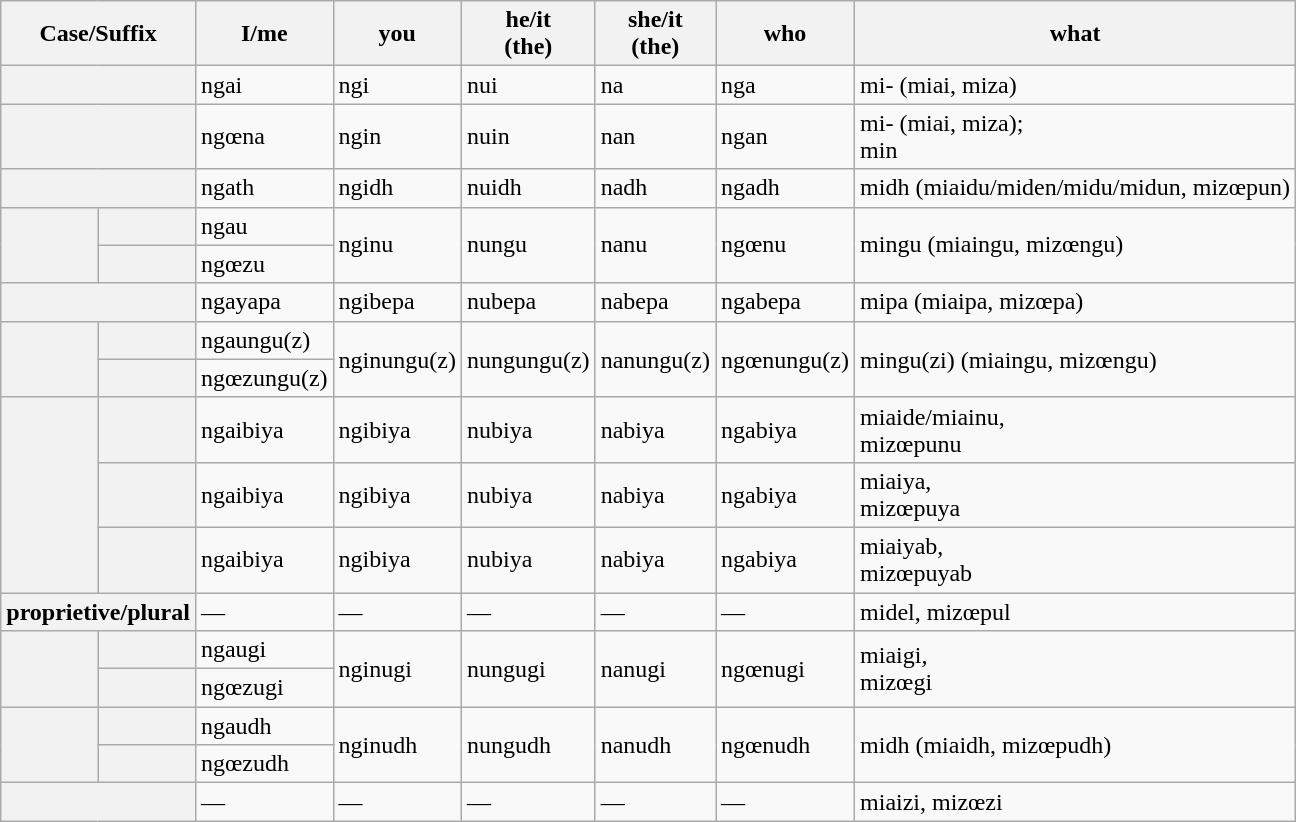<table class="wikitable">
<tr>
<th colspan="2">Case/Suffix</th>
<th>I/me</th>
<th>you</th>
<th>he/it<br>(the)</th>
<th>she/it<br>(the)</th>
<th>who</th>
<th>what</th>
</tr>
<tr>
<th colspan="2"></th>
<td>ngai</td>
<td>ngi</td>
<td>nui</td>
<td>na</td>
<td>nga</td>
<td>mi- (miai, miza)</td>
</tr>
<tr>
<th colspan="2"></th>
<td>ngœna</td>
<td>ngin</td>
<td>nuin</td>
<td>nan</td>
<td>ngan</td>
<td>mi- (miai, miza);<br>min</td>
</tr>
<tr>
<th colspan="2"></th>
<td>ngath</td>
<td>ngidh</td>
<td>nuidh</td>
<td>nadh</td>
<td>ngadh</td>
<td>midh (miaidu/miden/midu/midun, mizœpun)</td>
</tr>
<tr>
<th rowspan="2"></th>
<th></th>
<td>ngau</td>
<td rowspan="2">nginu</td>
<td rowspan="2">nungu</td>
<td rowspan="2">nanu</td>
<td rowspan="2">ngœnu</td>
<td rowspan="2">mingu (miaingu, mizœngu)</td>
</tr>
<tr>
<th></th>
<td>ngœzu</td>
</tr>
<tr>
<th colspan="2"></th>
<td>ngayapa</td>
<td>ngibepa</td>
<td>nubepa</td>
<td>nabepa</td>
<td>ngabepa</td>
<td>mipa (miaipa, mizœpa)</td>
</tr>
<tr>
<th rowspan="2"></th>
<th></th>
<td>ngaungu(z)</td>
<td rowspan="2">nginungu(z)</td>
<td rowspan="2">nungungu(z)</td>
<td rowspan="2">nanungu(z)</td>
<td rowspan="2">ngœnungu(z)</td>
<td rowspan="2">mingu(zi) (miaingu, mizœngu)</td>
</tr>
<tr>
<th></th>
<td>ngœzungu(z)</td>
</tr>
<tr>
<th rowspan="3"></th>
<th></th>
<td>ngaibiya</td>
<td>ngibiya</td>
<td>nubiya</td>
<td>nabiya</td>
<td>ngabiya</td>
<td>miaide/miainu,<br>mizœpunu</td>
</tr>
<tr>
<th></th>
<td>ngaibiya</td>
<td>ngibiya</td>
<td>nubiya</td>
<td>nabiya</td>
<td>ngabiya</td>
<td>miaiya,<br>mizœpuya</td>
</tr>
<tr>
<th></th>
<td>ngaibiya</td>
<td>ngibiya</td>
<td>nubiya</td>
<td>nabiya</td>
<td>ngabiya</td>
<td>miaiyab,<br>mizœpuyab</td>
</tr>
<tr>
<th colspan="2">proprietive/plural</th>
<td>—</td>
<td>—</td>
<td>—</td>
<td>—</td>
<td>—</td>
<td>midel, mizœpul</td>
</tr>
<tr>
<th rowspan="2"></th>
<th></th>
<td>ngaugi</td>
<td rowspan="2">nginugi</td>
<td rowspan="2">nungugi</td>
<td rowspan="2">nanugi</td>
<td rowspan="2">ngœnugi</td>
<td rowspan="2">miaigi,<br>mizœgi</td>
</tr>
<tr>
<th></th>
<td>ngœzugi</td>
</tr>
<tr>
<th rowspan="2"></th>
<th></th>
<td>ngaudh</td>
<td rowspan="2">nginudh</td>
<td rowspan="2">nungudh</td>
<td rowspan="2">nanudh</td>
<td rowspan="2">ngœnudh</td>
<td rowspan="2">midh (miaidh, mizœpudh)</td>
</tr>
<tr>
<th></th>
<td>ngœzudh</td>
</tr>
<tr>
<th colspan="2"></th>
<td>—</td>
<td>—</td>
<td>—</td>
<td>—</td>
<td>—</td>
<td>miaizi, mizœzi</td>
</tr>
</table>
